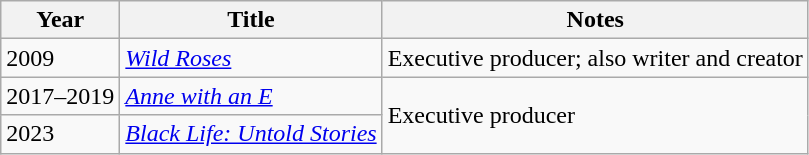<table class="wikitable sortable">
<tr>
<th>Year</th>
<th>Title</th>
<th>Notes</th>
</tr>
<tr>
<td>2009</td>
<td><em><a href='#'>Wild Roses</a></em></td>
<td>Executive producer; also writer and creator</td>
</tr>
<tr>
<td>2017–2019</td>
<td><em><a href='#'>Anne with an E</a></em></td>
<td rowspan="2">Executive producer</td>
</tr>
<tr>
<td>2023</td>
<td><em><a href='#'>Black Life: Untold Stories</a></em></td>
</tr>
</table>
